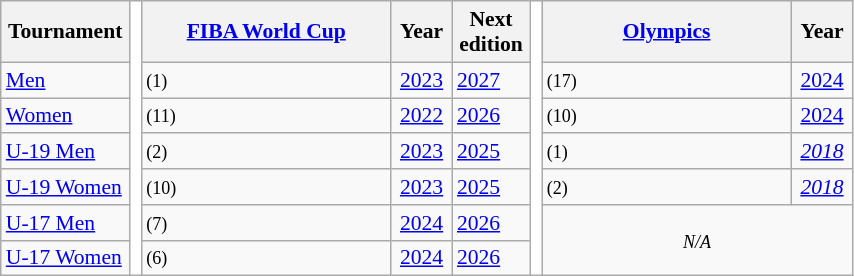<table class="wikitable" style="width: 45%; font-size:90%">
<tr>
<th width=3%>Tournament</th>
<td width="1%" rowspan=7 style="background-color:#ffffff;"></td>
<th width=25%><a href='#'>FIBA World Cup</a></th>
<th width=5%>Year</th>
<th width=3%>Next edition</th>
<td width="1%" rowspan=7 style="background-color:#ffffff;"></td>
<th width=25%><a href='#'>Olympics</a></th>
<th width=5%>Year</th>
</tr>
<tr>
<td><a href='#'>Men</a></td>
<td> <small>(1)</small></td>
<td align=center><a href='#'>2023</a></td>
<td><a href='#'>2027</a></td>
<td> <small>(17)</small></td>
<td align=center><a href='#'>2024</a></td>
</tr>
<tr>
<td><a href='#'>Women</a></td>
<td> <small>(11)</small></td>
<td align=center><a href='#'>2022</a></td>
<td><a href='#'>2026</a></td>
<td> <small>(10)</small></td>
<td align=center><a href='#'>2024</a></td>
</tr>
<tr>
<td><a href='#'>U-19 Men</a></td>
<td> <small>(2)</small></td>
<td align=center><a href='#'>2023</a></td>
<td><a href='#'>2025</a></td>
<td> <small>(1)</small></td>
<td align=center><em><a href='#'>2018</a></em></td>
</tr>
<tr>
<td><a href='#'>U-19 Women</a></td>
<td> <small>(10)</small></td>
<td align=center><a href='#'>2023</a></td>
<td><a href='#'>2025</a></td>
<td> <small>(2)</small></td>
<td align=center><em><a href='#'>2018</a></em></td>
</tr>
<tr>
<td><a href='#'>U-17 Men</a></td>
<td> <small>(7)</small></td>
<td align=center><a href='#'>2024</a></td>
<td><a href='#'>2026</a></td>
<td colspan=2 rowspan=2; align=center><small><em>N/A</em></small></td>
</tr>
<tr>
<td><a href='#'>U-17 Women</a></td>
<td> <small>(6)</small></td>
<td align=center><a href='#'>2024</a></td>
<td><a href='#'>2026</a></td>
</tr>
</table>
